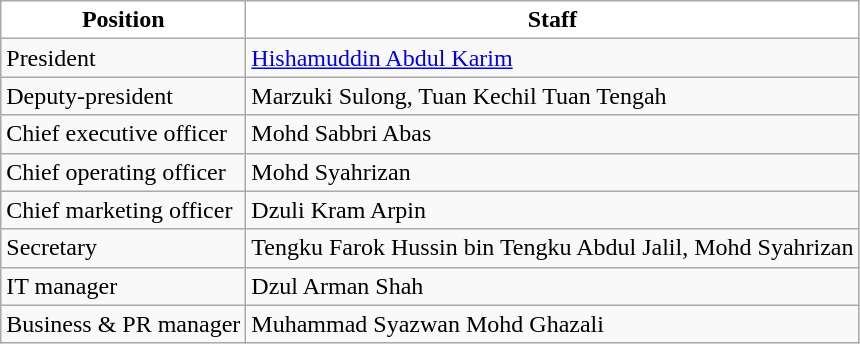<table class=wikitable>
<tr>
<th style="background:white; color:black;">Position</th>
<th style="background:white; color:black;">Staff</th>
</tr>
<tr>
<td>President</td>
<td><a href='#'>Hishamuddin Abdul Karim</a></td>
</tr>
<tr>
<td>Deputy-president</td>
<td>Marzuki Sulong, Tuan Kechil Tuan Tengah</td>
</tr>
<tr>
<td>Chief executive officer</td>
<td>Mohd Sabbri Abas</td>
</tr>
<tr>
<td>Chief operating officer</td>
<td>Mohd Syahrizan</td>
</tr>
<tr>
<td>Chief marketing officer</td>
<td>Dzuli Kram Arpin</td>
</tr>
<tr>
<td>Secretary</td>
<td>Tengku Farok Hussin bin Tengku Abdul Jalil, Mohd Syahrizan</td>
</tr>
<tr>
<td>IT manager</td>
<td>Dzul Arman Shah</td>
</tr>
<tr>
<td>Business & PR manager</td>
<td>Muhammad Syazwan Mohd Ghazali</td>
</tr>
</table>
